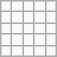<table class="wikitable">
<tr>
<td></td>
<td></td>
<td></td>
<td></td>
<td></td>
</tr>
<tr>
<td></td>
<td></td>
<td></td>
<td></td>
<td></td>
</tr>
<tr>
<td></td>
<td></td>
<td></td>
<td></td>
<td></td>
</tr>
<tr>
<td></td>
<td></td>
<td></td>
<td></td>
<td></td>
</tr>
<tr>
<td></td>
<td></td>
<td></td>
<td></td>
<td></td>
</tr>
</table>
